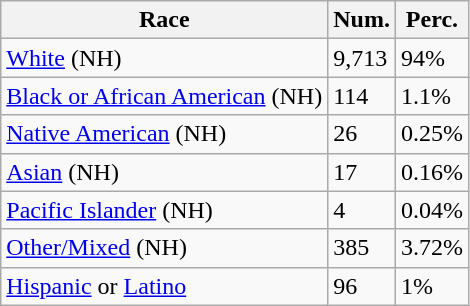<table class="wikitable">
<tr>
<th>Race</th>
<th>Num.</th>
<th>Perc.</th>
</tr>
<tr>
<td><a href='#'>White</a> (NH)</td>
<td>9,713</td>
<td>94%</td>
</tr>
<tr>
<td><a href='#'>Black or African American</a> (NH)</td>
<td>114</td>
<td>1.1%</td>
</tr>
<tr>
<td><a href='#'>Native American</a> (NH)</td>
<td>26</td>
<td>0.25%</td>
</tr>
<tr>
<td><a href='#'>Asian</a> (NH)</td>
<td>17</td>
<td>0.16%</td>
</tr>
<tr>
<td><a href='#'>Pacific Islander</a> (NH)</td>
<td>4</td>
<td>0.04%</td>
</tr>
<tr>
<td><a href='#'>Other/Mixed</a> (NH)</td>
<td>385</td>
<td>3.72%</td>
</tr>
<tr>
<td><a href='#'>Hispanic</a> or <a href='#'>Latino</a></td>
<td>96</td>
<td>1%</td>
</tr>
</table>
